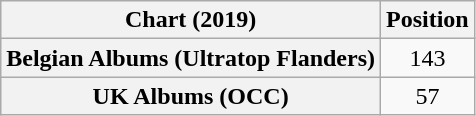<table class="wikitable sortable plainrowheaders" style="text-align:center">
<tr>
<th scope="col">Chart (2019)</th>
<th scope="col">Position</th>
</tr>
<tr>
<th scope="row">Belgian Albums (Ultratop Flanders)</th>
<td>143</td>
</tr>
<tr>
<th scope="row">UK Albums (OCC)</th>
<td>57</td>
</tr>
</table>
